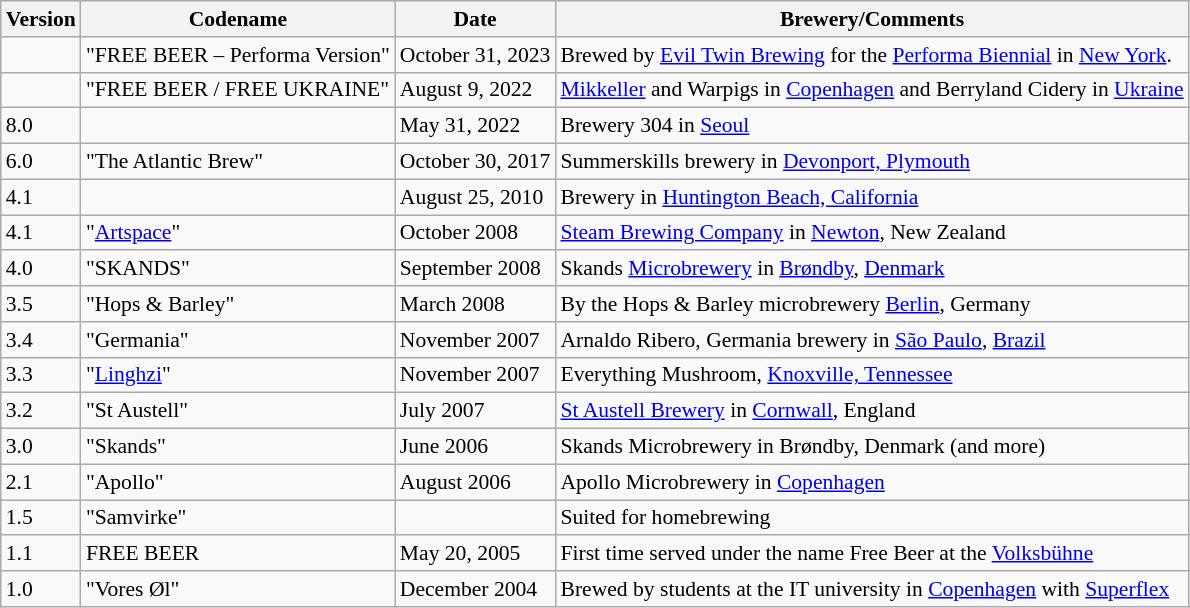<table class="wikitable sortable" style="font-size:90%;">
<tr>
<th>Version</th>
<th>Codename</th>
<th>Date</th>
<th>Brewery/Comments</th>
</tr>
<tr>
<td></td>
<td>"FREE BEER – Performa Version"</td>
<td>October 31, 2023</td>
<td>Brewed by <a href='#'>Evil Twin Brewing</a> for the <a href='#'>Performa Biennial</a> in <a href='#'>New York</a>.</td>
</tr>
<tr |->
<td></td>
<td>"FREE BEER / FREE UKRAINE"</td>
<td>August 9, 2022</td>
<td><a href='#'>Mikkeller</a> and Warpigs in <a href='#'>Copenhagen</a> and Berryland Cidery in <a href='#'>Ukraine</a></td>
</tr>
<tr |->
<td>8.0</td>
<td></td>
<td>May 31, 2022</td>
<td>Brewery 304 in <a href='#'>Seoul</a></td>
</tr>
<tr>
<td>6.0</td>
<td>"The Atlantic Brew"</td>
<td>October 30, 2017</td>
<td>Summerskills brewery in <a href='#'>Devonport, Plymouth</a></td>
</tr>
<tr>
<td>4.1</td>
<td></td>
<td>August 25, 2010</td>
<td>Brewery in <a href='#'>Huntington Beach, California</a></td>
</tr>
<tr>
<td>4.1</td>
<td>"<a href='#'>Artspace</a>"</td>
<td>October 2008</td>
<td><a href='#'>Steam Brewing Company</a> in <a href='#'>Newton</a>, New Zealand</td>
</tr>
<tr>
<td>4.0</td>
<td>"SKANDS"</td>
<td>September 2008</td>
<td>Skands <a href='#'>Microbrewery</a> in <a href='#'>Brøndby</a>, <a href='#'>Denmark</a></td>
</tr>
<tr>
<td>3.5</td>
<td>"Hops & Barley"</td>
<td>March 2008</td>
<td>By the Hops & Barley microbrewery <a href='#'>Berlin</a>, Germany</td>
</tr>
<tr>
<td>3.4</td>
<td>"Germania"</td>
<td>November 2007</td>
<td>Arnaldo Ribero, Germania brewery in <a href='#'>São Paulo</a>, <a href='#'>Brazil</a></td>
</tr>
<tr>
<td>3.3</td>
<td>"<a href='#'>Linghzi</a>"</td>
<td>November 2007</td>
<td>Everything Mushroom, <a href='#'>Knoxville, Tennessee</a></td>
</tr>
<tr>
<td>3.2</td>
<td>"St Austell"</td>
<td>July 2007</td>
<td><a href='#'>St Austell Brewery</a> in <a href='#'>Cornwall</a>, England</td>
</tr>
<tr>
<td>3.0</td>
<td>"Skands"</td>
<td>June 2006</td>
<td>Skands Microbrewery in Brøndby, Denmark (and more)</td>
</tr>
<tr>
<td>2.1</td>
<td>"Apollo"</td>
<td>August 2006</td>
<td>Apollo Microbrewery in <a href='#'>Copenhagen</a></td>
</tr>
<tr>
<td>1.5</td>
<td>"Samvirke"</td>
<td></td>
<td>Suited for homebrewing</td>
</tr>
<tr>
<td>1.1</td>
<td>FREE BEER</td>
<td>May 20, 2005</td>
<td>First time served under the name Free Beer at the <a href='#'>Volksbühne</a></td>
</tr>
<tr>
<td>1.0</td>
<td>"Vores Øl"</td>
<td>December 2004</td>
<td>Brewed by students at the IT university in <a href='#'>Copenhagen</a> with <a href='#'>Superflex</a></td>
</tr>
</table>
